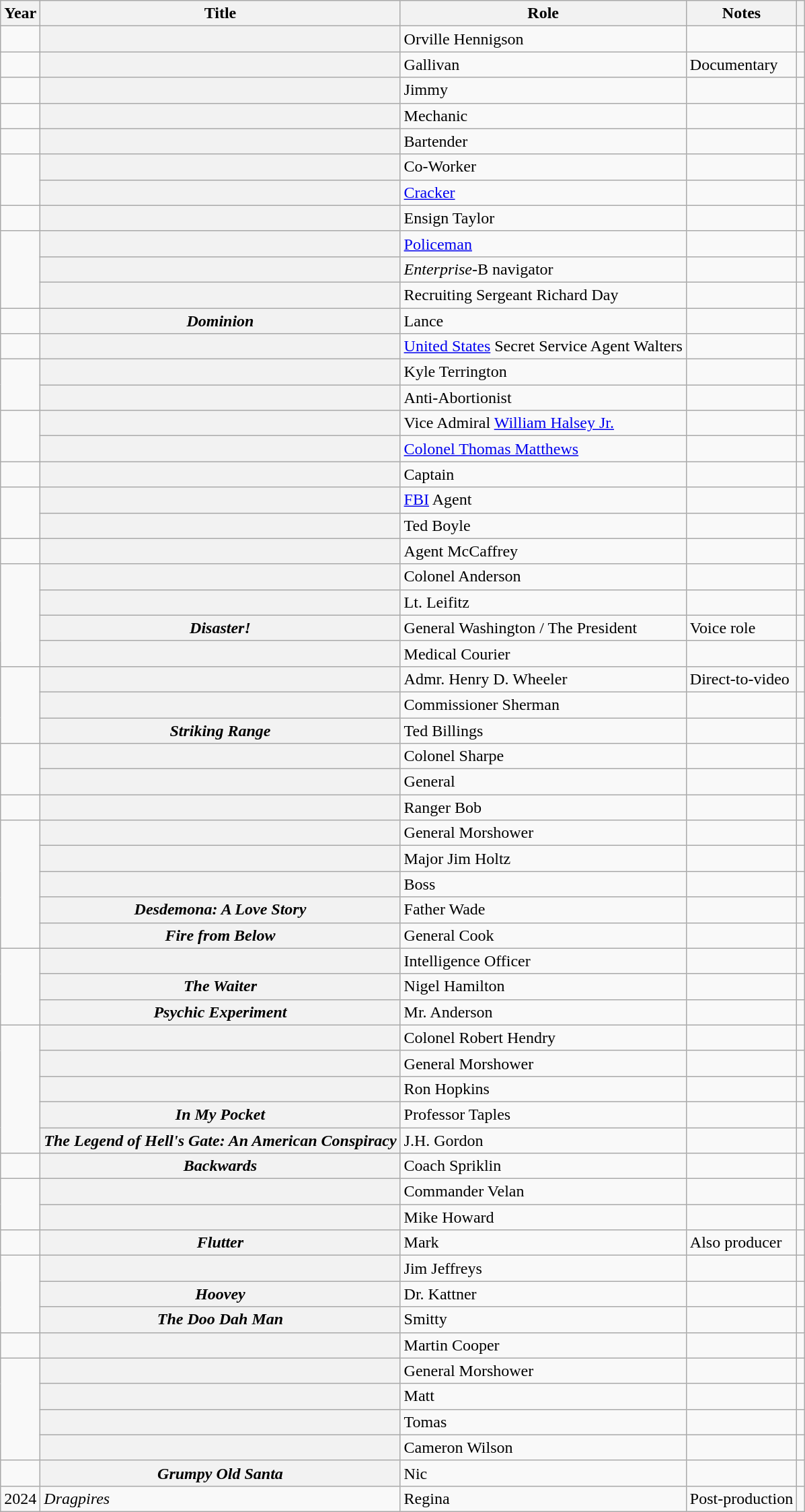<table class="wikitable sortable plainrowheaders unsortable">
<tr>
<th scope=col>Year</th>
<th scope=col>Title</th>
<th scope=col>Role</th>
<th scope=col class="sortable">Notes</th>
<th scope=col class="unsortable"></th>
</tr>
<tr>
<td></td>
<th scope=row><em></em></th>
<td>Orville Hennigson</td>
<td></td>
<td style="text-align:center;"></td>
</tr>
<tr>
<td></td>
<th scope=row><em></em></th>
<td>Gallivan</td>
<td>Documentary</td>
<td style="text-align:center;"></td>
</tr>
<tr>
<td></td>
<th scope=row><em></em></th>
<td>Jimmy</td>
<td></td>
<td style="text-align:center;"></td>
</tr>
<tr>
<td></td>
<th scope=row><em></em></th>
<td>Mechanic</td>
<td></td>
<td style="text-align:center;"></td>
</tr>
<tr>
<td></td>
<th scope=row><em></em></th>
<td>Bartender</td>
<td></td>
<td style="text-align:center;"></td>
</tr>
<tr>
<td rowspan=2></td>
<th scope=row><em></em></th>
<td>Co-Worker</td>
<td></td>
<td style="text-align:center;"></td>
</tr>
<tr>
<th scope=row><em></em></th>
<td><a href='#'>Cracker</a></td>
<td></td>
<td style="text-align:center;"></td>
</tr>
<tr>
<td></td>
<th scope=row><em></em></th>
<td>Ensign Taylor</td>
<td></td>
<td style="text-align:center;"></td>
</tr>
<tr>
<td rowspan=3></td>
<th scope=row><em></em></th>
<td><a href='#'>Policeman</a></td>
<td></td>
<td style="text-align:center;"></td>
</tr>
<tr>
<th scope=row><em></em></th>
<td><em>Enterprise</em>-B navigator</td>
<td></td>
<td style="text-align:center;"></td>
</tr>
<tr>
<th scope=row><em></em></th>
<td>Recruiting Sergeant Richard Day</td>
<td></td>
<td style="text-align:center;"></td>
</tr>
<tr>
<td></td>
<th scope=row><em>Dominion</em></th>
<td>Lance</td>
<td></td>
<td style="text-align:center;"></td>
</tr>
<tr>
<td></td>
<th scope=row><em></em></th>
<td><a href='#'>United States</a> Secret Service Agent Walters</td>
<td></td>
<td style="text-align:center;"></td>
</tr>
<tr>
<td rowspan=2></td>
<th scope=row><em></em></th>
<td>Kyle Terrington</td>
<td></td>
<td style="text-align:center;"></td>
</tr>
<tr>
<th scope=row><em></em></th>
<td>Anti-Abortionist</td>
<td></td>
<td style="text-align:center;"></td>
</tr>
<tr>
<td rowspan=2></td>
<th scope=row><em></em></th>
<td>Vice Admiral <a href='#'>William Halsey Jr.</a></td>
<td></td>
<td style="text-align:center;"></td>
</tr>
<tr>
<th scope=row><em></em></th>
<td><a href='#'>Colonel Thomas Matthews</a></td>
<td></td>
<td style="text-align:center;"></td>
</tr>
<tr>
<td></td>
<th scope=row><em></em></th>
<td>Captain</td>
<td></td>
<td style="text-align:center;"></td>
</tr>
<tr>
<td rowspan=2></td>
<th scope=row><em></em></th>
<td><a href='#'>FBI</a> Agent</td>
<td></td>
<td style="text-align:center;"></td>
</tr>
<tr>
<th scope=row><em></em></th>
<td>Ted Boyle</td>
<td></td>
<td style="text-align:center;"></td>
</tr>
<tr>
<td></td>
<th scope=row><em></em></th>
<td>Agent McCaffrey</td>
<td></td>
<td style="text-align:center;"></td>
</tr>
<tr>
<td rowspan=4></td>
<th scope=row><em></em></th>
<td>Colonel Anderson</td>
<td></td>
<td style="text-align:center;"></td>
</tr>
<tr>
<th scope=row><em></em></th>
<td>Lt. Leifitz</td>
<td></td>
<td style="text-align:center;"></td>
</tr>
<tr>
<th scope=row><em>Disaster!</em></th>
<td>General Washington / The President</td>
<td>Voice role</td>
<td style="text-align:center;"></td>
</tr>
<tr>
<th scope=row><em></em></th>
<td>Medical Courier</td>
<td></td>
<td style="text-align:center;"></td>
</tr>
<tr>
<td rowspan=3></td>
<th scope=row><em></em></th>
<td>Admr. Henry D. Wheeler</td>
<td>Direct-to-video</td>
<td style="text-align:center;"></td>
</tr>
<tr>
<th scope=row><em></em></th>
<td>Commissioner Sherman</td>
<td></td>
<td style="text-align:center;"></td>
</tr>
<tr>
<th scope=row><em>Striking Range</em></th>
<td>Ted Billings</td>
<td></td>
<td style="text-align:center;"></td>
</tr>
<tr>
<td rowspan=2></td>
<th scope=row><em></em></th>
<td>Colonel Sharpe</td>
<td></td>
<td style="text-align:center;"></td>
</tr>
<tr>
<th scope=row><em></em></th>
<td>General</td>
<td></td>
<td style="text-align:center;"></td>
</tr>
<tr>
<td></td>
<th scope=row><em></em></th>
<td>Ranger Bob</td>
<td></td>
<td style="text-align:center;"></td>
</tr>
<tr>
<td rowspan=5></td>
<th scope=row><em></em></th>
<td>General Morshower</td>
<td></td>
<td style="text-align:center;"></td>
</tr>
<tr>
<th scope=row><em></em></th>
<td>Major Jim Holtz</td>
<td></td>
<td style="text-align:center;"></td>
</tr>
<tr>
<th scope=row><em></em></th>
<td>Boss</td>
<td></td>
<td style="text-align:center;"></td>
</tr>
<tr>
<th scope=row><em>Desdemona: A Love Story</em></th>
<td>Father Wade</td>
<td></td>
<td style="text-align:center;"></td>
</tr>
<tr>
<th scope=row><em>Fire from Below</em></th>
<td>General Cook</td>
<td></td>
<td style="text-align:center;"></td>
</tr>
<tr>
<td rowspan=3></td>
<th scope=row><em></em></th>
<td>Intelligence Officer</td>
<td></td>
<td style="text-align:center;"></td>
</tr>
<tr>
<th scope=row><em>The Waiter</em></th>
<td>Nigel Hamilton</td>
<td></td>
<td style="text-align:center;"></td>
</tr>
<tr>
<th scope=row><em>Psychic Experiment </em></th>
<td>Mr. Anderson</td>
<td></td>
<td style="text-align:center;"></td>
</tr>
<tr>
<td rowspan=5></td>
<th scope=row><em></em></th>
<td>Colonel Robert Hendry</td>
<td></td>
<td style="text-align:center;"></td>
</tr>
<tr>
<th scope=row><em></em></th>
<td>General Morshower</td>
<td></td>
<td style="text-align:center;"></td>
</tr>
<tr>
<th scope=row><em></em></th>
<td>Ron Hopkins</td>
<td></td>
<td style="text-align:center;"></td>
</tr>
<tr>
<th scope=row><em>In My Pocket</em></th>
<td>Professor Taples</td>
<td></td>
<td style="text-align:center;"></td>
</tr>
<tr>
<th scope=row><em>The Legend of Hell's Gate: An American Conspiracy</em></th>
<td>J.H. Gordon</td>
<td></td>
<td style="text-align:center;"></td>
</tr>
<tr>
<td></td>
<th scope=row><em>Backwards</em></th>
<td>Coach Spriklin</td>
<td></td>
<td style="text-align:center;"></td>
</tr>
<tr>
<td rowspan=2></td>
<th scope=row><em></em></th>
<td>Commander Velan</td>
<td></td>
<td style="text-align:center;"></td>
</tr>
<tr>
<th scope=row><em></em></th>
<td>Mike Howard</td>
<td></td>
<td style="text-align:center;"></td>
</tr>
<tr>
<td></td>
<th scope=row><em>Flutter</em></th>
<td>Mark</td>
<td>Also producer</td>
<td style="text-align:center;"></td>
</tr>
<tr>
<td rowspan=3></td>
<th scope=row><em></em></th>
<td>Jim Jeffreys</td>
<td></td>
<td style="text-align:center;"></td>
</tr>
<tr>
<th scope=row><em>Hoovey</em></th>
<td>Dr. Kattner</td>
<td></td>
<td style="text-align:center;"></td>
</tr>
<tr>
<th scope=row><em>The Doo Dah Man</em></th>
<td>Smitty</td>
<td></td>
<td style="text-align:center;"></td>
</tr>
<tr>
<td></td>
<th scope=row><em></em></th>
<td>Martin Cooper</td>
<td></td>
<td style="text-align:center;"></td>
</tr>
<tr>
<td rowspan=4></td>
<th scope=row><em></em></th>
<td>General Morshower</td>
<td></td>
<td style="text-align:center;"></td>
</tr>
<tr>
<th scope=row><em></em></th>
<td>Matt</td>
<td></td>
<td style="text-align:center;"></td>
</tr>
<tr>
<th scope=row><em></em></th>
<td>Tomas</td>
<td></td>
<td style="text-align:center;"></td>
</tr>
<tr>
<th scope=row><em></em></th>
<td>Cameron Wilson</td>
<td></td>
<td style="text-align:center;"></td>
</tr>
<tr>
<td></td>
<th scope=row><em>Grumpy Old Santa</em></th>
<td>Nic</td>
<td></td>
<td style="text-align:center;"></td>
</tr>
<tr>
<td>2024</td>
<td><em>Dragpires</em></td>
<td>Regina</td>
<td>Post-production</td>
<td></td>
</tr>
</table>
